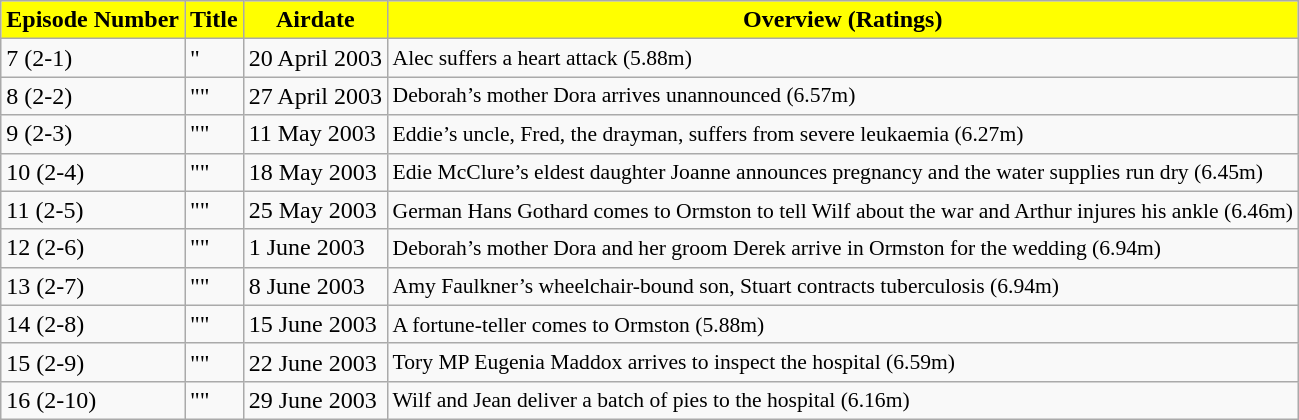<table class="wikitable">
<tr>
<th style="background-color:#FFFF00;">Episode Number</th>
<th style="background-color:#FFFF00;">Title</th>
<th style="background-color:#FFFF00;">Airdate</th>
<th style="background-color:#FFFF00">Overview (Ratings)</th>
</tr>
<tr>
<td>7 (2-1)</td>
<td>"</td>
<td>20 April 2003</td>
<td style="font-size: 90%;">Alec suffers a heart attack (5.88m)</td>
</tr>
<tr>
<td>8 (2-2)</td>
<td>""</td>
<td>27 April 2003</td>
<td style="font-size: 90%;">Deborah’s mother Dora arrives unannounced (6.57m)</td>
</tr>
<tr>
<td>9 (2-3)</td>
<td>""</td>
<td>11 May 2003</td>
<td style="font-size: 90%;">Eddie’s uncle, Fred, the drayman, suffers from severe leukaemia (6.27m)</td>
</tr>
<tr>
<td>10 (2-4)</td>
<td>""</td>
<td>18 May 2003</td>
<td style="font-size: 90%;">Edie McClure’s eldest daughter Joanne announces pregnancy and the water supplies run dry (6.45m)</td>
</tr>
<tr>
<td>11 (2-5)</td>
<td>""</td>
<td>25 May 2003</td>
<td style="font-size: 90%;">German Hans Gothard comes to Ormston to tell Wilf about the war and Arthur injures his ankle (6.46m)</td>
</tr>
<tr>
<td>12 (2-6)</td>
<td>""</td>
<td>1 June 2003</td>
<td style="font-size: 90%;">Deborah’s mother Dora and her groom Derek arrive in Ormston for the wedding (6.94m)</td>
</tr>
<tr>
<td>13 (2-7)</td>
<td>""</td>
<td>8 June 2003</td>
<td style="font-size: 90%;">Amy Faulkner’s wheelchair-bound son, Stuart contracts tuberculosis (6.94m)</td>
</tr>
<tr>
<td>14 (2-8)</td>
<td>""</td>
<td>15 June 2003</td>
<td style="font-size: 90%;">A fortune-teller comes to Ormston (5.88m)</td>
</tr>
<tr>
<td>15 (2-9)</td>
<td>""</td>
<td>22 June 2003</td>
<td style="font-size: 90%;">Tory MP Eugenia Maddox arrives to inspect the hospital (6.59m)</td>
</tr>
<tr>
<td>16 (2-10)</td>
<td>""</td>
<td>29 June 2003</td>
<td style="font-size: 90%;">Wilf and Jean deliver a batch of pies to the hospital (6.16m)</td>
</tr>
</table>
